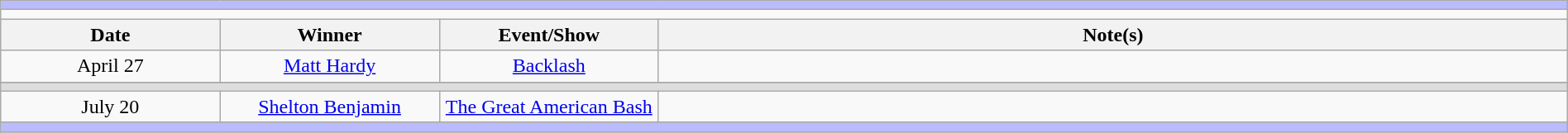<table class="wikitable" style="text-align:center; width:100%;">
<tr style="background:#BBF;">
<td colspan="5"></td>
</tr>
<tr>
<td colspan="5"><strong></strong></td>
</tr>
<tr>
<th width=14%>Date</th>
<th width=14%>Winner</th>
<th width=14%>Event/Show</th>
<th width=58%>Note(s)</th>
</tr>
<tr>
<td>April 27<br></td>
<td><a href='#'>Matt Hardy</a></td>
<td><a href='#'>Backlash</a></td>
<td></td>
</tr>
<tr>
</tr>
<tr style="background:#ddd;">
<td colspan="5"></td>
</tr>
<tr>
<td>July 20</td>
<td><a href='#'>Shelton Benjamin</a></td>
<td><a href='#'>The Great American Bash</a></td>
<td></td>
</tr>
<tr>
</tr>
<tr style="background:#BBF;">
<td colspan="5"></td>
</tr>
<tr>
</tr>
</table>
